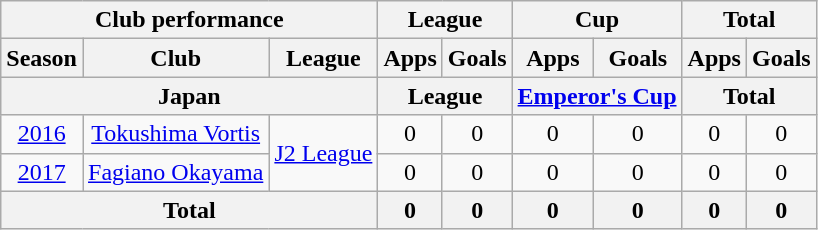<table class="wikitable" style="text-align:center;">
<tr>
<th colspan=3>Club performance</th>
<th colspan=2>League</th>
<th colspan=2>Cup</th>
<th colspan=2>Total</th>
</tr>
<tr>
<th>Season</th>
<th>Club</th>
<th>League</th>
<th>Apps</th>
<th>Goals</th>
<th>Apps</th>
<th>Goals</th>
<th>Apps</th>
<th>Goals</th>
</tr>
<tr>
<th colspan=3>Japan</th>
<th colspan=2>League</th>
<th colspan=2><a href='#'>Emperor's Cup</a></th>
<th colspan=2>Total</th>
</tr>
<tr>
<td><a href='#'>2016</a></td>
<td><a href='#'>Tokushima Vortis</a></td>
<td rowspan="2"><a href='#'>J2 League</a></td>
<td>0</td>
<td>0</td>
<td>0</td>
<td>0</td>
<td>0</td>
<td>0</td>
</tr>
<tr>
<td><a href='#'>2017</a></td>
<td><a href='#'>Fagiano Okayama</a></td>
<td>0</td>
<td>0</td>
<td>0</td>
<td>0</td>
<td>0</td>
<td>0</td>
</tr>
<tr>
<th colspan=3>Total</th>
<th>0</th>
<th>0</th>
<th>0</th>
<th>0</th>
<th>0</th>
<th>0</th>
</tr>
</table>
